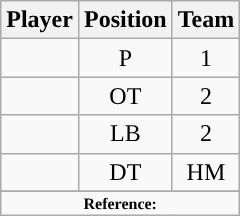<table class="wikitable sortable sortable" style="text-align: center">
<tr align=center>
<th>Player</th>
<th>Position</th>
<th>Team</th>
</tr>
<tr>
<td></td>
<td>P</td>
<td>1</td>
</tr>
<tr>
<td></td>
<td>OT</td>
<td>2</td>
</tr>
<tr>
<td></td>
<td>LB</td>
<td>2</td>
</tr>
<tr>
<td></td>
<td>DT</td>
<td>HM</td>
</tr>
<tr>
</tr>
<tr class="sortbottom">
<td colspan="4"  style="font-size:8pt; text-align:center;"><strong>Reference:</strong></td>
</tr>
</table>
